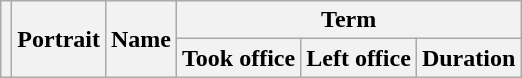<table class="wikitable" style="text-align:center;">
<tr>
<th rowspan=2></th>
<th rowspan=2>Portrait</th>
<th rowspan=2>Name</th>
<th colspan=3>Term</th>
</tr>
<tr>
<th>Took office</th>
<th>Left office</th>
<th>Duration<br>











</th>
</tr>
</table>
